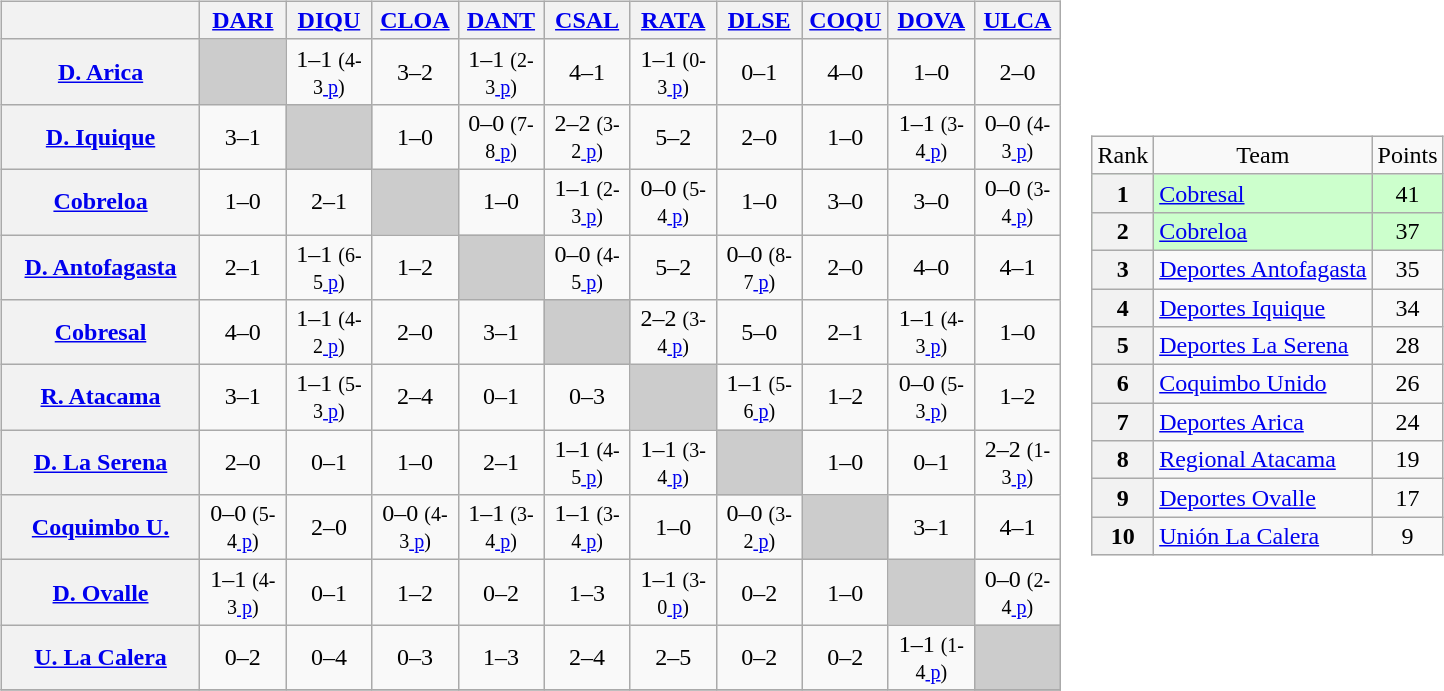<table>
<tr>
<td><br><table class="wikitable" style="text-align:center">
<tr>
<th width="125"> </th>
<th width="50"><a href='#'>DARI</a></th>
<th width="50"><a href='#'>DIQU</a></th>
<th width="50"><a href='#'>CLOA</a></th>
<th width="50"><a href='#'>DANT</a></th>
<th width="50"><a href='#'>CSAL</a></th>
<th width="50"><a href='#'>RATA</a></th>
<th width="50"><a href='#'>DLSE</a></th>
<th width="50"><a href='#'>COQU</a></th>
<th width="50"><a href='#'>DOVA</a></th>
<th width="50"><a href='#'>ULCA</a></th>
</tr>
<tr>
<th><a href='#'>D. Arica</a></th>
<td bgcolor="#CCCCCC"></td>
<td>1–1 <small>(4-3<a href='#'>
p</a>)</small></td>
<td>3–2</td>
<td>1–1 <small>(2-3<a href='#'>
p</a>)</small></td>
<td>4–1</td>
<td>1–1 <small>(0-3<a href='#'>
p</a>)</small></td>
<td>0–1</td>
<td>4–0</td>
<td>1–0</td>
<td>2–0</td>
</tr>
<tr>
<th><a href='#'>D. Iquique</a></th>
<td>3–1</td>
<td bgcolor="#CCCCCC"></td>
<td>1–0</td>
<td>0–0 <small>(7-8<a href='#'>
p</a>)</small></td>
<td>2–2 <small>(3-2<a href='#'>
p</a>)</small></td>
<td>5–2</td>
<td>2–0</td>
<td>1–0</td>
<td>1–1 <small>(3-4<a href='#'>
p</a>)</small></td>
<td>0–0 <small>(4-3<a href='#'>
p</a>)</small></td>
</tr>
<tr>
<th><a href='#'>Cobreloa</a></th>
<td>1–0</td>
<td>2–1</td>
<td bgcolor="#CCCCCC"></td>
<td>1–0</td>
<td>1–1 <small>(2-3<a href='#'>
p</a>)</small></td>
<td>0–0 <small>(5-4<a href='#'>
p</a>)</small></td>
<td>1–0</td>
<td>3–0</td>
<td>3–0</td>
<td>0–0 <small>(3-4<a href='#'>
p</a>)</small></td>
</tr>
<tr>
<th><a href='#'>D. Antofagasta</a></th>
<td>2–1</td>
<td>1–1 <small>(6-5<a href='#'>
p</a>)</small></td>
<td>1–2</td>
<td bgcolor="#CCCCCC"></td>
<td>0–0 <small>(4-5<a href='#'>
p</a>)</small></td>
<td>5–2</td>
<td>0–0 <small>(8-7<a href='#'>
p</a>)</small></td>
<td>2–0</td>
<td>4–0</td>
<td>4–1</td>
</tr>
<tr>
<th><a href='#'>Cobresal</a></th>
<td>4–0</td>
<td>1–1 <small>(4-2<a href='#'>
p</a>)</small></td>
<td>2–0</td>
<td>3–1</td>
<td bgcolor="#CCCCCC"></td>
<td>2–2 <small>(3-4<a href='#'>
p</a>)</small></td>
<td>5–0</td>
<td>2–1</td>
<td>1–1 <small>(4-3<a href='#'>
p</a>)</small></td>
<td>1–0</td>
</tr>
<tr>
<th><a href='#'>R. Atacama</a></th>
<td>3–1</td>
<td>1–1 <small>(5-3<a href='#'>
p</a>)</small></td>
<td>2–4</td>
<td>0–1</td>
<td>0–3</td>
<td bgcolor="#CCCCCC"></td>
<td>1–1 <small>(5-6<a href='#'>
p</a>)</small></td>
<td>1–2</td>
<td>0–0 <small>(5-3<a href='#'>
p</a>)</small></td>
<td>1–2</td>
</tr>
<tr>
<th><a href='#'>D. La Serena</a></th>
<td>2–0</td>
<td>0–1</td>
<td>1–0</td>
<td>2–1</td>
<td>1–1 <small>(4-5<a href='#'>
p</a>)</small></td>
<td>1–1 <small>(3-4<a href='#'>
p</a>)</small></td>
<td bgcolor="#CCCCCC"></td>
<td>1–0</td>
<td>0–1</td>
<td>2–2 <small>(1-3<a href='#'>
p</a>)</small></td>
</tr>
<tr>
<th><a href='#'>Coquimbo U.</a></th>
<td>0–0 <small>(5-4<a href='#'>
p</a>)</small></td>
<td>2–0</td>
<td>0–0 <small>(4-3<a href='#'>
p</a>)</small></td>
<td>1–1 <small>(3-4<a href='#'>
p</a>)</small></td>
<td>1–1 <small>(3-4<a href='#'>
p</a>)</small></td>
<td>1–0</td>
<td>0–0 <small>(3-2<a href='#'>
p</a>)</small></td>
<td bgcolor="#CCCCCC"></td>
<td>3–1</td>
<td>4–1</td>
</tr>
<tr>
<th><a href='#'>D. Ovalle</a></th>
<td>1–1 <small>(4-3<a href='#'>
p</a>)</small></td>
<td>0–1</td>
<td>1–2</td>
<td>0–2</td>
<td>1–3</td>
<td>1–1 <small>(3-0<a href='#'>
p</a>)</small></td>
<td>0–2</td>
<td>1–0</td>
<td bgcolor="#CCCCCC"></td>
<td>0–0 <small>(2-4<a href='#'>
p</a>)</small></td>
</tr>
<tr>
<th><a href='#'>U. La Calera</a></th>
<td>0–2</td>
<td>0–4</td>
<td>0–3</td>
<td>1–3</td>
<td>2–4</td>
<td>2–5</td>
<td>0–2</td>
<td>0–2</td>
<td>1–1 <small>(1-4<a href='#'>
p</a>)</small></td>
<td bgcolor="#CCCCCC"></td>
</tr>
<tr>
</tr>
</table>
</td>
<td><br><table class="wikitable" style="text-align: center;">
<tr>
<td>Rank</td>
<td>Team</td>
<td>Points</td>
</tr>
<tr bgcolor="#ccffcc">
<th>1</th>
<td style="text-align: left;"><a href='#'>Cobresal</a></td>
<td>41</td>
</tr>
<tr bgcolor="#ccffcc">
<th>2</th>
<td style="text-align: left;"><a href='#'>Cobreloa</a></td>
<td>37</td>
</tr>
<tr>
<th>3</th>
<td style="text-align: left;"><a href='#'>Deportes Antofagasta</a></td>
<td>35</td>
</tr>
<tr>
<th>4</th>
<td style="text-align: left;"><a href='#'>Deportes Iquique</a></td>
<td>34</td>
</tr>
<tr>
<th>5</th>
<td style="text-align: left;"><a href='#'>Deportes La Serena</a></td>
<td>28</td>
</tr>
<tr>
<th>6</th>
<td style="text-align: left;"><a href='#'>Coquimbo Unido</a></td>
<td>26</td>
</tr>
<tr>
<th>7</th>
<td style="text-align: left;"><a href='#'>Deportes Arica</a></td>
<td>24</td>
</tr>
<tr>
<th>8</th>
<td style="text-align: left;"><a href='#'>Regional Atacama</a></td>
<td>19</td>
</tr>
<tr>
<th>9</th>
<td style="text-align: left;"><a href='#'>Deportes Ovalle</a></td>
<td>17</td>
</tr>
<tr>
<th>10</th>
<td style="text-align: left;"><a href='#'>Unión La Calera</a></td>
<td>9</td>
</tr>
</table>
</td>
</tr>
</table>
